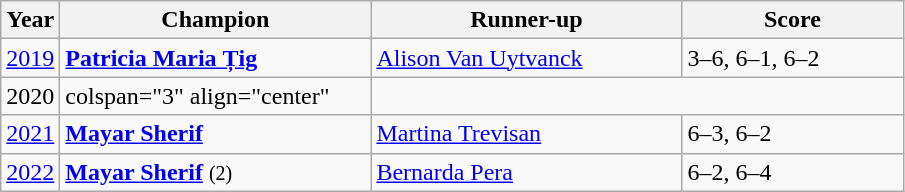<table class="wikitable">
<tr>
<th>Year</th>
<th width="200">Champion</th>
<th width="200">Runner-up</th>
<th width="140">Score</th>
</tr>
<tr>
<td><a href='#'>2019</a></td>
<td> <strong><a href='#'>Patricia Maria Țig</a></strong></td>
<td> <a href='#'>Alison Van Uytvanck</a></td>
<td>3–6, 6–1, 6–2</td>
</tr>
<tr>
<td>2020</td>
<td>colspan="3" align="center" </td>
</tr>
<tr>
<td><a href='#'>2021</a></td>
<td> <strong><a href='#'>Mayar Sherif</a></strong></td>
<td> <a href='#'>Martina Trevisan</a></td>
<td>6–3, 6–2</td>
</tr>
<tr>
<td><a href='#'>2022</a></td>
<td> <strong><a href='#'>Mayar Sherif</a></strong> <small>(2)</small></td>
<td> <a href='#'>Bernarda Pera</a></td>
<td>6–2, 6–4</td>
</tr>
</table>
